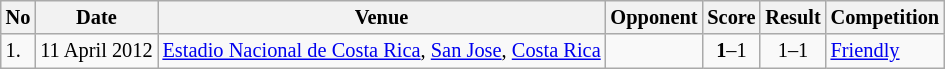<table class="wikitable" style="font-size:85%;">
<tr>
<th>No</th>
<th>Date</th>
<th>Venue</th>
<th>Opponent</th>
<th>Score</th>
<th>Result</th>
<th>Competition</th>
</tr>
<tr>
<td>1.</td>
<td>11 April 2012</td>
<td><a href='#'>Estadio Nacional de Costa Rica</a>, <a href='#'>San Jose</a>, <a href='#'>Costa Rica</a></td>
<td></td>
<td align=center><strong>1</strong>–1</td>
<td align=center>1–1</td>
<td><a href='#'>Friendly</a></td>
</tr>
</table>
